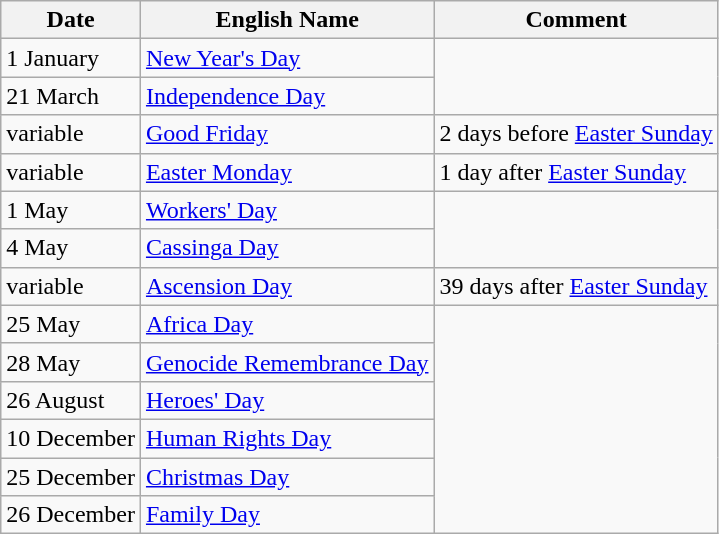<table class="wikitable">
<tr>
<th>Date</th>
<th>English Name</th>
<th>Comment</th>
</tr>
<tr>
<td>1 January</td>
<td><a href='#'>New Year's Day</a></td>
</tr>
<tr>
<td>21 March</td>
<td><a href='#'>Independence Day</a></td>
</tr>
<tr>
<td>variable</td>
<td><a href='#'>Good Friday</a></td>
<td>2 days before <a href='#'>Easter Sunday</a></td>
</tr>
<tr>
<td>variable</td>
<td><a href='#'>Easter Monday</a></td>
<td>1 day after <a href='#'>Easter Sunday</a></td>
</tr>
<tr>
<td>1 May</td>
<td><a href='#'>Workers' Day</a></td>
</tr>
<tr>
<td>4 May</td>
<td><a href='#'>Cassinga Day</a></td>
</tr>
<tr>
<td>variable</td>
<td><a href='#'>Ascension Day</a></td>
<td>39 days after <a href='#'>Easter Sunday</a></td>
</tr>
<tr>
<td>25 May</td>
<td><a href='#'>Africa Day</a></td>
</tr>
<tr>
<td>28 May</td>
<td><a href='#'>Genocide Remembrance Day</a></td>
</tr>
<tr>
<td>26 August</td>
<td><a href='#'>Heroes' Day</a></td>
</tr>
<tr>
<td>10 December</td>
<td><a href='#'>Human Rights Day</a></td>
</tr>
<tr>
<td>25 December</td>
<td><a href='#'>Christmas Day</a></td>
</tr>
<tr>
<td>26 December</td>
<td><a href='#'>Family Day</a></td>
</tr>
</table>
